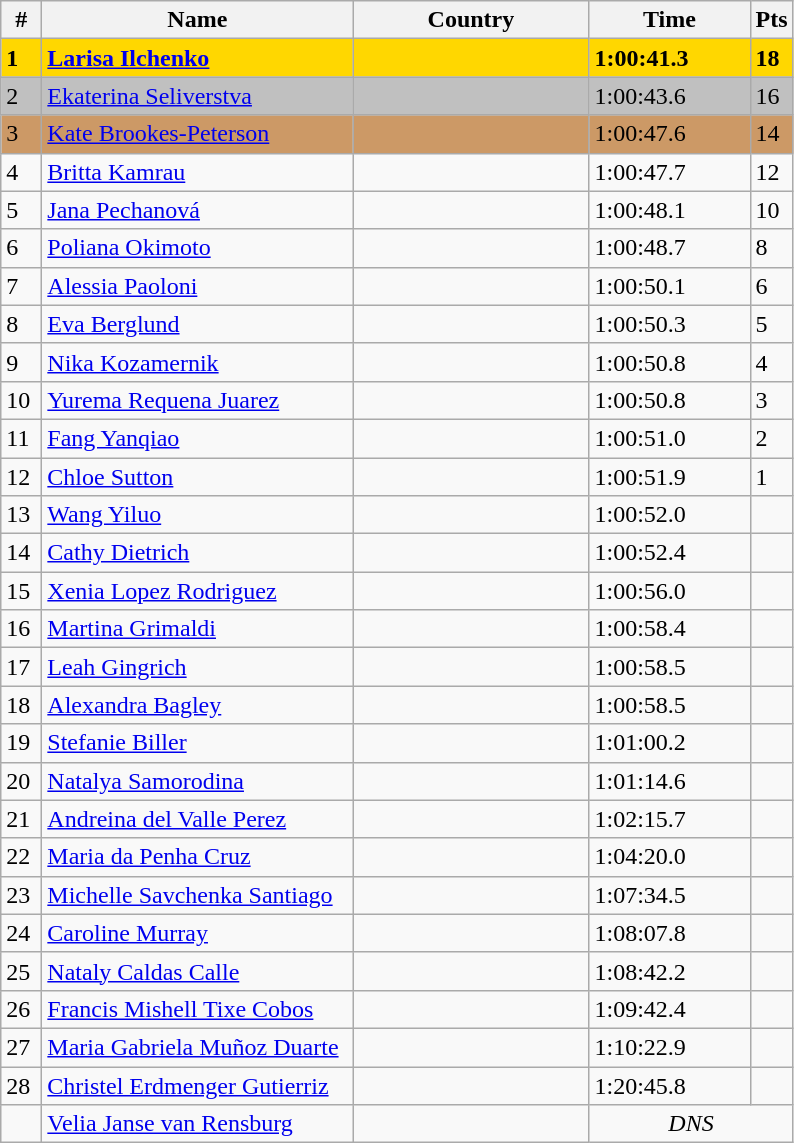<table class="wikitable">
<tr>
<th width=20>#</th>
<th width=200>Name</th>
<th width=150>Country</th>
<th width=100>Time</th>
<th width=20>Pts</th>
</tr>
<tr bgcolor=gold>
<td><strong>1</strong></td>
<td><strong><a href='#'>Larisa Ilchenko</a></strong></td>
<td><strong></strong></td>
<td><strong>1:00:41.3</strong></td>
<td><strong>18</strong></td>
</tr>
<tr bgcolor=silver>
<td>2</td>
<td><a href='#'>Ekaterina Seliverstva</a></td>
<td></td>
<td>1:00:43.6</td>
<td>16</td>
</tr>
<tr bgcolor=cc9966>
<td>3</td>
<td><a href='#'>Kate Brookes-Peterson</a></td>
<td></td>
<td>1:00:47.6</td>
<td>14</td>
</tr>
<tr>
<td>4</td>
<td><a href='#'>Britta Kamrau</a></td>
<td></td>
<td>1:00:47.7</td>
<td>12</td>
</tr>
<tr>
<td>5</td>
<td><a href='#'>Jana Pechanová</a></td>
<td></td>
<td>1:00:48.1</td>
<td>10</td>
</tr>
<tr>
<td>6</td>
<td><a href='#'>Poliana Okimoto</a></td>
<td></td>
<td>1:00:48.7</td>
<td>8</td>
</tr>
<tr>
<td>7</td>
<td><a href='#'>Alessia Paoloni</a></td>
<td></td>
<td>1:00:50.1</td>
<td>6</td>
</tr>
<tr>
<td>8</td>
<td><a href='#'>Eva Berglund</a></td>
<td></td>
<td>1:00:50.3</td>
<td>5</td>
</tr>
<tr>
<td>9</td>
<td><a href='#'>Nika Kozamernik</a></td>
<td></td>
<td>1:00:50.8</td>
<td>4</td>
</tr>
<tr>
<td>10</td>
<td><a href='#'>Yurema Requena Juarez</a></td>
<td></td>
<td>1:00:50.8</td>
<td>3</td>
</tr>
<tr>
<td>11</td>
<td><a href='#'>Fang Yanqiao</a></td>
<td></td>
<td>1:00:51.0</td>
<td>2</td>
</tr>
<tr>
<td>12</td>
<td><a href='#'>Chloe Sutton</a></td>
<td></td>
<td>1:00:51.9</td>
<td>1</td>
</tr>
<tr>
<td>13</td>
<td><a href='#'>Wang Yiluo</a></td>
<td></td>
<td>1:00:52.0</td>
<td></td>
</tr>
<tr>
<td>14</td>
<td><a href='#'>Cathy Dietrich</a></td>
<td></td>
<td>1:00:52.4</td>
<td></td>
</tr>
<tr>
<td>15</td>
<td><a href='#'>Xenia Lopez Rodriguez</a></td>
<td></td>
<td>1:00:56.0</td>
<td></td>
</tr>
<tr>
<td>16</td>
<td><a href='#'>Martina Grimaldi</a></td>
<td></td>
<td>1:00:58.4</td>
<td></td>
</tr>
<tr>
<td>17</td>
<td><a href='#'>Leah Gingrich</a></td>
<td></td>
<td>1:00:58.5</td>
<td></td>
</tr>
<tr>
<td>18</td>
<td><a href='#'>Alexandra Bagley</a></td>
<td></td>
<td>1:00:58.5</td>
<td></td>
</tr>
<tr>
<td>19</td>
<td><a href='#'>Stefanie Biller</a></td>
<td></td>
<td>1:01:00.2</td>
<td></td>
</tr>
<tr>
<td>20</td>
<td><a href='#'>Natalya Samorodina</a></td>
<td></td>
<td>1:01:14.6</td>
<td></td>
</tr>
<tr>
<td>21</td>
<td><a href='#'>Andreina del Valle Perez</a></td>
<td></td>
<td>1:02:15.7</td>
<td></td>
</tr>
<tr>
<td>22</td>
<td><a href='#'>Maria da Penha Cruz</a></td>
<td></td>
<td>1:04:20.0</td>
<td></td>
</tr>
<tr>
<td>23</td>
<td><a href='#'>Michelle Savchenka Santiago</a></td>
<td></td>
<td>1:07:34.5</td>
<td></td>
</tr>
<tr>
<td>24</td>
<td><a href='#'>Caroline Murray</a></td>
<td></td>
<td>1:08:07.8</td>
<td></td>
</tr>
<tr>
<td>25</td>
<td><a href='#'>Nataly Caldas Calle</a></td>
<td></td>
<td>1:08:42.2</td>
<td></td>
</tr>
<tr>
<td>26</td>
<td><a href='#'>Francis Mishell Tixe Cobos</a></td>
<td></td>
<td>1:09:42.4</td>
<td></td>
</tr>
<tr>
<td>27</td>
<td><a href='#'>Maria Gabriela Muñoz Duarte</a></td>
<td></td>
<td>1:10:22.9</td>
<td></td>
</tr>
<tr>
<td>28</td>
<td><a href='#'>Christel Erdmenger Gutierriz</a></td>
<td></td>
<td>1:20:45.8</td>
<td></td>
</tr>
<tr>
<td></td>
<td><a href='#'>Velia Janse van Rensburg</a></td>
<td></td>
<td colspan="2" align=center><em>DNS</em></td>
</tr>
</table>
